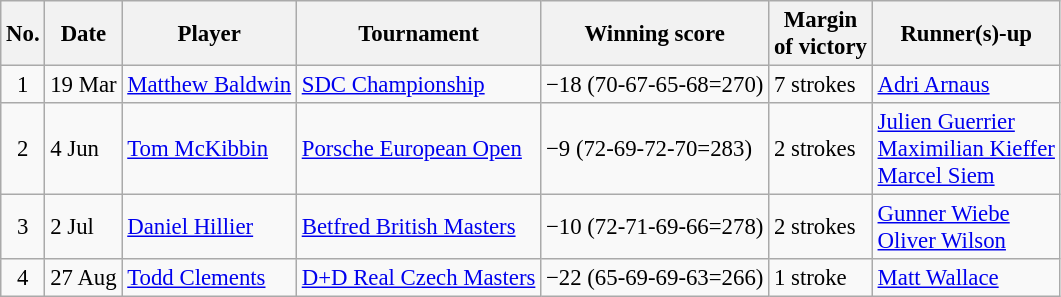<table class="wikitable" style="font-size:95%;">
<tr>
<th>No.</th>
<th>Date</th>
<th>Player</th>
<th>Tournament</th>
<th>Winning score</th>
<th>Margin<br>of victory</th>
<th>Runner(s)-up</th>
</tr>
<tr>
<td align=center>1</td>
<td>19 Mar</td>
<td> <a href='#'>Matthew Baldwin</a></td>
<td><a href='#'>SDC Championship</a></td>
<td>−18 (70-67-65-68=270)</td>
<td>7 strokes</td>
<td> <a href='#'>Adri Arnaus</a></td>
</tr>
<tr>
<td align=center>2</td>
<td>4 Jun</td>
<td> <a href='#'>Tom McKibbin</a></td>
<td><a href='#'>Porsche European Open</a></td>
<td>−9 (72-69-72-70=283)</td>
<td>2 strokes</td>
<td> <a href='#'>Julien Guerrier</a><br> <a href='#'>Maximilian Kieffer</a><br> <a href='#'>Marcel Siem</a></td>
</tr>
<tr>
<td align=center>3</td>
<td>2 Jul</td>
<td> <a href='#'>Daniel Hillier</a></td>
<td><a href='#'>Betfred British Masters</a></td>
<td>−10 (72-71-69-66=278)</td>
<td>2 strokes</td>
<td> <a href='#'>Gunner Wiebe</a><br> <a href='#'>Oliver Wilson</a></td>
</tr>
<tr>
<td align=center>4</td>
<td>27 Aug</td>
<td> <a href='#'>Todd Clements</a></td>
<td><a href='#'>D+D Real Czech Masters</a></td>
<td>−22 (65-69-69-63=266)</td>
<td>1 stroke</td>
<td> <a href='#'>Matt Wallace</a></td>
</tr>
</table>
